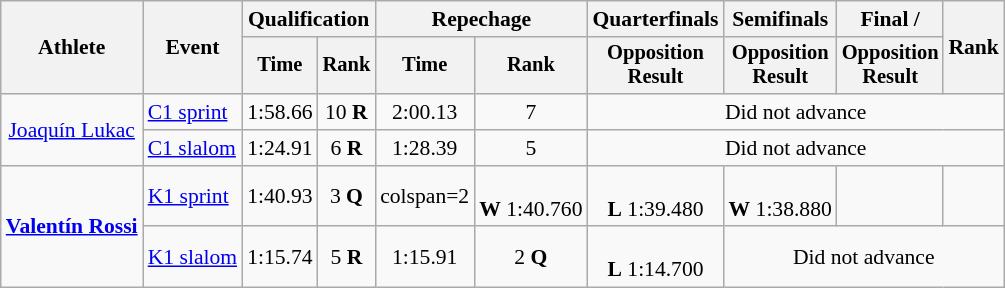<table class="wikitable" style="font-size:90%">
<tr>
<th rowspan=2>Athlete</th>
<th rowspan=2>Event</th>
<th colspan=2>Qualification</th>
<th colspan=2>Repechage</th>
<th>Quarterfinals</th>
<th>Semifinals</th>
<th>Final / </th>
<th rowspan=2>Rank</th>
</tr>
<tr style="font-size:95%">
<th>Time</th>
<th>Rank</th>
<th>Time</th>
<th>Rank</th>
<th>Opposition <br>Result</th>
<th>Opposition <br>Result</th>
<th>Opposition <br>Result</th>
</tr>
<tr align=center>
<td rowspan=2><a href='#'>Joaquín Lukac</a></td>
<td align="left"><a href='#'>C1 sprint</a></td>
<td>1:58.66</td>
<td>10 <strong>R</strong></td>
<td>2:00.13</td>
<td>7</td>
<td colspan=4>Did not advance</td>
</tr>
<tr align=center>
<td align="left"><a href='#'>C1 slalom</a></td>
<td>1:24.91</td>
<td>6 <strong>R</strong></td>
<td>1:28.39</td>
<td>5</td>
<td colspan=4>Did not advance</td>
</tr>
<tr align=center>
<td align="left" rowspan=2><strong><a href='#'>Valentín Rossi</a></strong></td>
<td align="left"><a href='#'>K1 sprint</a></td>
<td>1:40.93</td>
<td>3 <strong>Q</strong></td>
<td>colspan=2 </td>
<td><br><strong>W</strong> 1:40.760</td>
<td><br><strong>L</strong> 1:39.480</td>
<td><br><strong>W</strong> 1:38.880</td>
<td></td>
</tr>
<tr align=center>
<td align="left"><a href='#'>K1 slalom</a></td>
<td>1:15.74</td>
<td>5 <strong>R</strong></td>
<td>1:15.91</td>
<td>2 <strong>Q</strong></td>
<td><br><strong>L</strong> 1:14.700</td>
<td colspan=3>Did not advance</td>
</tr>
</table>
